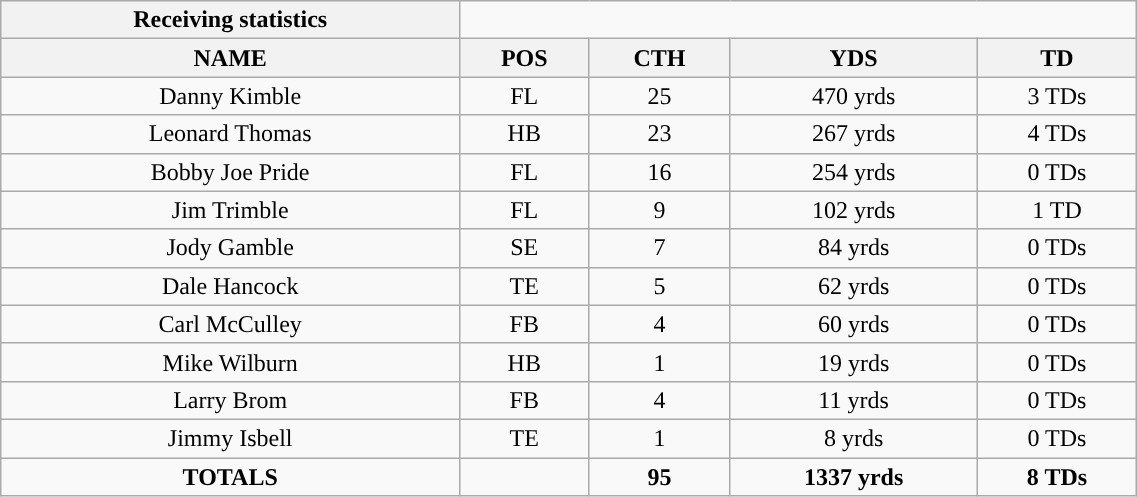<table style="width:60%; text-align:center;" class="wikitable ">
<tr>
<th style="text-align:center; ">Receiving statistics</th>
</tr>
<tr>
<th>NAME</th>
<th>POS</th>
<th>CTH</th>
<th>YDS</th>
<th>TD</th>
</tr>
<tr>
<td>Danny Kimble</td>
<td>FL</td>
<td>25</td>
<td>470 yrds</td>
<td>3 TDs</td>
</tr>
<tr>
<td>Leonard Thomas</td>
<td>HB</td>
<td>23</td>
<td>267 yrds</td>
<td>4 TDs</td>
</tr>
<tr>
<td>Bobby Joe Pride</td>
<td>FL</td>
<td>16</td>
<td>254 yrds</td>
<td>0 TDs</td>
</tr>
<tr>
<td>Jim Trimble</td>
<td>FL</td>
<td>9</td>
<td>102 yrds</td>
<td>1 TD</td>
</tr>
<tr>
<td>Jody Gamble</td>
<td>SE</td>
<td>7</td>
<td>84 yrds</td>
<td>0 TDs</td>
</tr>
<tr>
<td>Dale Hancock</td>
<td>TE</td>
<td>5</td>
<td>62 yrds</td>
<td>0 TDs</td>
</tr>
<tr>
<td>Carl McCulley</td>
<td>FB</td>
<td>4</td>
<td>60 yrds</td>
<td>0 TDs</td>
</tr>
<tr>
<td>Mike Wilburn</td>
<td>HB</td>
<td>1</td>
<td>19 yrds</td>
<td>0 TDs</td>
</tr>
<tr>
<td>Larry Brom</td>
<td>FB</td>
<td>4</td>
<td>11 yrds</td>
<td>0 TDs</td>
</tr>
<tr>
<td>Jimmy Isbell</td>
<td>TE</td>
<td>1</td>
<td>8 yrds</td>
<td>0 TDs</td>
</tr>
<tr>
<td><strong>TOTALS</strong></td>
<td></td>
<td><strong>95</strong></td>
<td><strong>1337 yrds</strong></td>
<td><strong>8 TDs</strong></td>
</tr>
</table>
